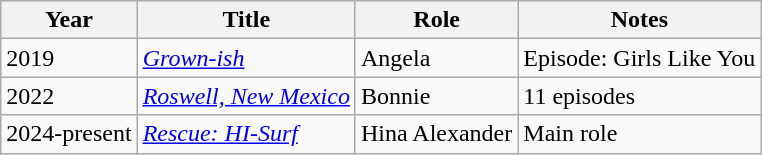<table class="wikitable sortable">
<tr>
<th>Year</th>
<th>Title</th>
<th>Role</th>
<th class="unsortable">Notes</th>
</tr>
<tr>
<td>2019</td>
<td><em><a href='#'>Grown-ish</a></em></td>
<td>Angela</td>
<td>Episode: Girls Like You</td>
</tr>
<tr>
<td>2022</td>
<td><em><a href='#'>Roswell, New Mexico</a></em></td>
<td>Bonnie</td>
<td>11 episodes</td>
</tr>
<tr>
<td>2024-present</td>
<td><em><a href='#'>Rescue: HI-Surf</a></em></td>
<td>Hina Alexander</td>
<td>Main role</td>
</tr>
</table>
